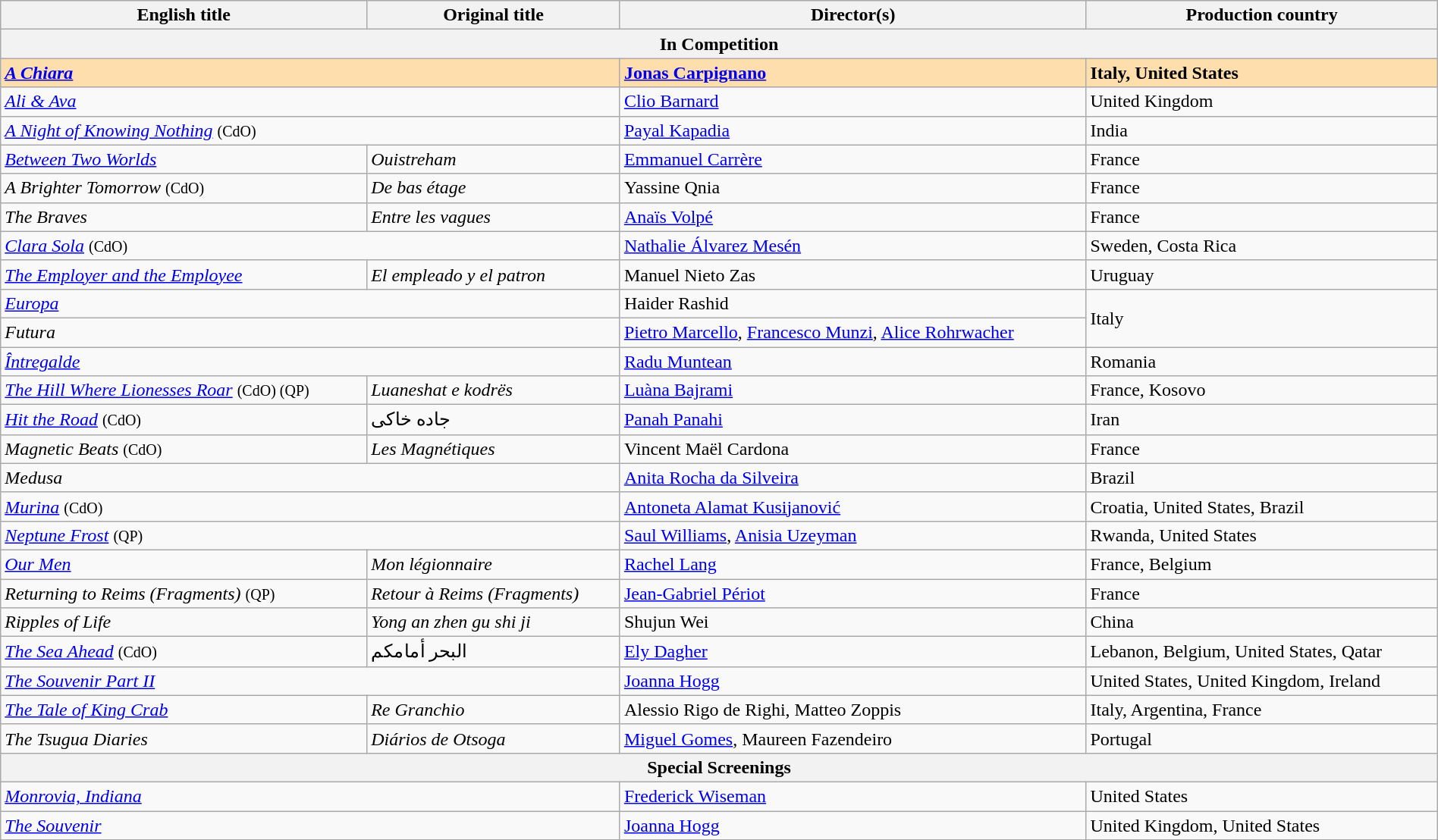<table class="wikitable" style="width:100%; margin-bottom:2px" cellpadding="5">
<tr>
<th scope="col">English title</th>
<th scope="col">Original title</th>
<th scope="col">Director(s)</th>
<th scope="col">Production country</th>
</tr>
<tr>
<th colspan="4">In Competition</th>
</tr>
<tr style="background:#FFDEAD;">
<td colspan="2"><strong><em><a href='#'>A Chiara</a></em></strong></td>
<td><strong><a href='#'>Jonas Carpignano</a></strong></td>
<td><strong>Italy, United States</strong></td>
</tr>
<tr>
<td colspan="2"><em><a href='#'>Ali & Ava</a></em></td>
<td><a href='#'>Clio Barnard</a></td>
<td>United Kingdom</td>
</tr>
<tr>
<td colspan=2><em><a href='#'>A Night of Knowing Nothing</a></em> <small>(CdO)</small></td>
<td><a href='#'>Payal Kapadia</a></td>
<td>India</td>
</tr>
<tr>
<td><em><a href='#'>Between Two Worlds</a></em></td>
<td><em>Ouistreham</em></td>
<td><a href='#'>Emmanuel Carrère</a></td>
<td>France</td>
</tr>
<tr>
<td><em>A Brighter Tomorrow</em> <small>(CdO)</small></td>
<td><em>De bas étage</em></td>
<td>Yassine Qnia</td>
<td>France</td>
</tr>
<tr>
<td><em>The Braves</em></td>
<td><em>Entre les vagues</em></td>
<td><a href='#'>Anaïs Volpé</a></td>
<td>France</td>
</tr>
<tr>
<td colspan="2"><em><a href='#'>Clara Sola</a></em> <small>(CdO)</small></td>
<td><a href='#'>Nathalie Álvarez Mesén</a></td>
<td>Sweden, Costa Rica</td>
</tr>
<tr>
<td><em><a href='#'>The Employer and the Employee</a></em></td>
<td><em>El empleado y el patron </em></td>
<td>Manuel Nieto Zas</td>
<td>Uruguay</td>
</tr>
<tr>
<td colspan="2"><em><a href='#'>Europa</a></em></td>
<td>Haider Rashid</td>
<td rowspan="2">Italy</td>
</tr>
<tr>
<td colspan="2"><em>Futura</em></td>
<td><a href='#'>Pietro Marcello</a>, <a href='#'>Francesco Munzi</a>, <a href='#'>Alice Rohrwacher</a></td>
</tr>
<tr>
<td colspan="2"><em><a href='#'>Întregalde</a></em></td>
<td><a href='#'>Radu Muntean</a></td>
<td>Romania</td>
</tr>
<tr>
<td><em><a href='#'>The Hill Where Lionesses Roar</a></em> <small>(CdO) (QP)</small></td>
<td><em>Luaneshat e kodrës</em></td>
<td><a href='#'>Luàna Bajrami</a></td>
<td>France, Kosovo</td>
</tr>
<tr>
<td><em><a href='#'>Hit the Road</a></em> <small>(CdO)</small></td>
<td>جاده خاکی</td>
<td><a href='#'>Panah Panahi</a></td>
<td>Iran</td>
</tr>
<tr>
<td><em>Magnetic Beats</em> <small>(CdO)</small></td>
<td><em>Les Magnétiques</em></td>
<td>Vincent Maël Cardona</td>
<td>France</td>
</tr>
<tr>
<td colspan="2"><em>Medusa</em></td>
<td><a href='#'>Anita Rocha da Silveira</a></td>
<td>Brazil</td>
</tr>
<tr>
<td colspan="2"><em><a href='#'>Murina</a></em> <small>(CdO)</small></td>
<td><a href='#'>Antoneta Alamat Kusijanović</a></td>
<td>Croatia, United States, Brazil</td>
</tr>
<tr>
<td colspan="2"><em><a href='#'>Neptune Frost</a></em> <small>(QP)</small></td>
<td><a href='#'>Saul Williams</a>, <a href='#'>Anisia Uzeyman</a></td>
<td>Rwanda, United States</td>
</tr>
<tr>
<td><em><a href='#'>Our Men</a></em></td>
<td><em>Mon légionnaire</em></td>
<td><a href='#'>Rachel Lang</a></td>
<td>France, Belgium</td>
</tr>
<tr>
<td><em>Returning to Reims (Fragments)</em> <small>(QP)</small></td>
<td><em>Retour à Reims (Fragments)</em></td>
<td><a href='#'>Jean-Gabriel Périot</a></td>
<td>France</td>
</tr>
<tr>
<td><em>Ripples of Life</em></td>
<td><em>Yong an zhen gu shi ji</em></td>
<td>Shujun Wei</td>
<td>China</td>
</tr>
<tr>
<td><em><a href='#'>The Sea Ahead</a></em> <small>(CdO)</small></td>
<td>البحر أمامكم</td>
<td><a href='#'>Ely Dagher</a></td>
<td>Lebanon, Belgium, United States, Qatar</td>
</tr>
<tr>
<td colspan="2"><em><a href='#'>The Souvenir Part II</a></em></td>
<td><a href='#'>Joanna Hogg</a></td>
<td>United States, United Kingdom, Ireland</td>
</tr>
<tr>
<td><em><a href='#'>The Tale of King Crab</a></em></td>
<td><em>Re Granchio</em></td>
<td>Alessio Rigo de Righi, Matteo Zoppis</td>
<td>Italy, Argentina, France</td>
</tr>
<tr>
<td><em>The Tsugua Diaries</em></td>
<td><em>Diários de Otsoga</em></td>
<td><a href='#'>Miguel Gomes</a>, Maureen Fazendeiro</td>
<td>Portugal</td>
</tr>
<tr>
<th colspan="4">Special Screenings</th>
</tr>
<tr>
<td colspan="2"><em><a href='#'>Monrovia, Indiana</a></em></td>
<td><a href='#'>Frederick Wiseman</a></td>
<td>United States</td>
</tr>
<tr>
<td colspan="2"><em><a href='#'>The Souvenir</a></em></td>
<td><a href='#'>Joanna Hogg</a></td>
<td>United Kingdom, United States</td>
</tr>
</table>
